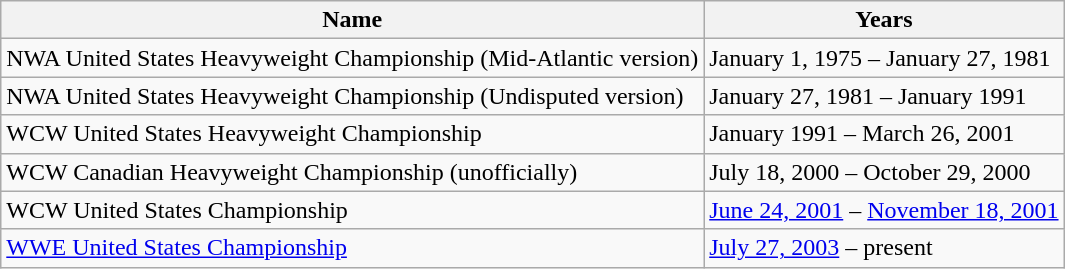<table class="wikitable">
<tr>
<th>Name</th>
<th>Years</th>
</tr>
<tr>
<td>NWA United States Heavyweight Championship (Mid-Atlantic version)</td>
<td>January 1, 1975 – January 27, 1981</td>
</tr>
<tr>
<td>NWA United States Heavyweight Championship (Undisputed version)</td>
<td>January 27, 1981 – January 1991</td>
</tr>
<tr>
<td>WCW United States Heavyweight Championship</td>
<td>January 1991 – March 26, 2001</td>
</tr>
<tr>
<td>WCW Canadian Heavyweight Championship (unofficially)</td>
<td>July 18, 2000 – October 29, 2000</td>
</tr>
<tr>
<td>WCW United States Championship</td>
<td><a href='#'>June 24, 2001</a> – <a href='#'>November 18, 2001</a></td>
</tr>
<tr>
<td><a href='#'>WWE United States Championship</a></td>
<td><a href='#'>July 27, 2003</a> – present</td>
</tr>
</table>
